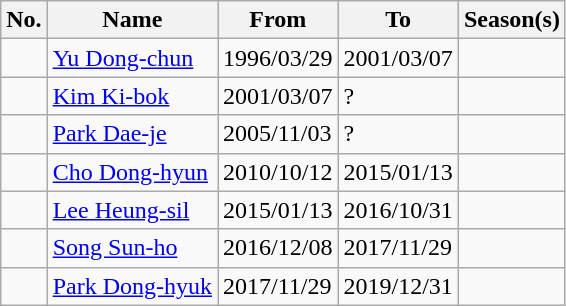<table class="wikitable">
<tr>
<th>No.</th>
<th>Name</th>
<th>From</th>
<th>To</th>
<th>Season(s)</th>
</tr>
<tr>
<td></td>
<td> <a href='#'>Yu Dong-chun</a></td>
<td>1996/03/29</td>
<td>2001/03/07</td>
<td></td>
</tr>
<tr>
<td></td>
<td> <a href='#'>Kim Ki-bok</a></td>
<td>2001/03/07</td>
<td>?</td>
<td></td>
</tr>
<tr>
<td></td>
<td> <a href='#'>Park Dae-je</a></td>
<td>2005/11/03</td>
<td>?</td>
<td></td>
</tr>
<tr>
<td></td>
<td> <a href='#'>Cho Dong-hyun</a></td>
<td>2010/10/12</td>
<td>2015/01/13</td>
<td></td>
</tr>
<tr>
<td></td>
<td> <a href='#'>Lee Heung-sil</a></td>
<td>2015/01/13</td>
<td>2016/10/31</td>
<td></td>
</tr>
<tr>
<td></td>
<td> <a href='#'>Song Sun-ho</a></td>
<td>2016/12/08</td>
<td>2017/11/29</td>
<td></td>
</tr>
<tr>
<td></td>
<td> <a href='#'>Park Dong-hyuk</a></td>
<td>2017/11/29</td>
<td>2019/12/31</td>
<td></td>
</tr>
</table>
